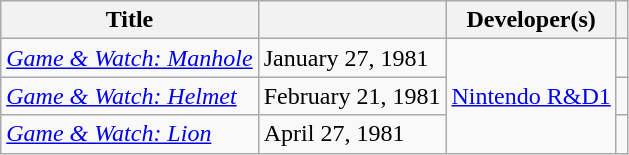<table class="wikitable plainrowheaders sortable">
<tr>
<th scope="col">Title</th>
<th scope="col" data-sort-type="date"></th>
<th scope="col">Developer(s)</th>
<th scope="col" class="unsortable"></th>
</tr>
<tr>
<td><em><a href='#'>Game & Watch: Manhole</a></em></td>
<td>January 27, 1981</td>
<td rowspan="3"><a href='#'>Nintendo R&D1</a></td>
<td></td>
</tr>
<tr>
<td><em><a href='#'>Game & Watch: Helmet</a></em></td>
<td>February 21, 1981</td>
<td></td>
</tr>
<tr>
<td><em><a href='#'>Game & Watch: Lion</a></em></td>
<td>April 27, 1981</td>
<td></td>
</tr>
</table>
